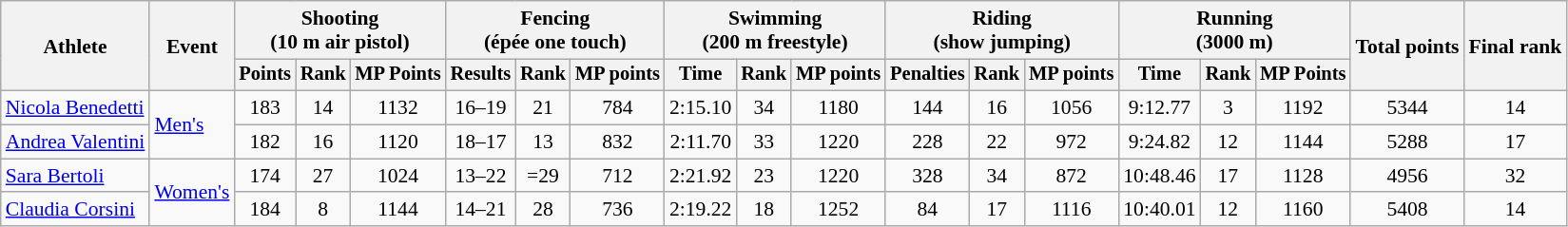<table class="wikitable" style="font-size:90%">
<tr>
<th rowspan="2">Athlete</th>
<th rowspan="2">Event</th>
<th colspan=3>Shooting<br><span>(10 m air pistol)</span></th>
<th colspan=3>Fencing<br><span>(épée one touch)</span></th>
<th colspan=3>Swimming<br><span>(200 m freestyle)</span></th>
<th colspan=3>Riding<br><span>(show jumping)</span></th>
<th colspan=3>Running<br><span>(3000 m)</span></th>
<th rowspan=2>Total points</th>
<th rowspan=2>Final rank</th>
</tr>
<tr style="font-size:95%">
<th>Points</th>
<th>Rank</th>
<th>MP Points</th>
<th>Results</th>
<th>Rank</th>
<th>MP points</th>
<th>Time</th>
<th>Rank</th>
<th>MP points</th>
<th>Penalties</th>
<th>Rank</th>
<th>MP points</th>
<th>Time</th>
<th>Rank</th>
<th>MP Points</th>
</tr>
<tr align=center>
<td align=left><a href='#'>Nicola Benedetti</a></td>
<td align=left rowspan=2><a href='#'>Men's</a></td>
<td>183</td>
<td>14</td>
<td>1132</td>
<td>16–19</td>
<td>21</td>
<td>784</td>
<td>2:15.10</td>
<td>34</td>
<td>1180</td>
<td>144</td>
<td>16</td>
<td>1056</td>
<td>9:12.77</td>
<td>3</td>
<td>1192</td>
<td>5344</td>
<td>14</td>
</tr>
<tr align=center>
<td align=left><a href='#'>Andrea Valentini</a></td>
<td>182</td>
<td>16</td>
<td>1120</td>
<td>18–17</td>
<td>13</td>
<td>832</td>
<td>2:11.70</td>
<td>33</td>
<td>1220</td>
<td>228</td>
<td>22</td>
<td>972</td>
<td>9:24.82</td>
<td>12</td>
<td>1144</td>
<td>5288</td>
<td>17</td>
</tr>
<tr align=center>
<td align=left><a href='#'>Sara Bertoli</a></td>
<td align=left rowspan=2><a href='#'>Women's</a></td>
<td>174</td>
<td>27</td>
<td>1024</td>
<td>13–22</td>
<td>=29</td>
<td>712</td>
<td>2:21.92</td>
<td>23</td>
<td>1220</td>
<td>328</td>
<td>34</td>
<td>872</td>
<td>10:48.46</td>
<td>17</td>
<td>1128</td>
<td>4956</td>
<td>32</td>
</tr>
<tr align=center>
<td align=left><a href='#'>Claudia Corsini</a></td>
<td>184</td>
<td>8</td>
<td>1144</td>
<td>14–21</td>
<td>28</td>
<td>736</td>
<td>2:19.22</td>
<td>18</td>
<td>1252</td>
<td>84</td>
<td>17</td>
<td>1116</td>
<td>10:40.01</td>
<td>12</td>
<td>1160</td>
<td>5408</td>
<td>14</td>
</tr>
</table>
